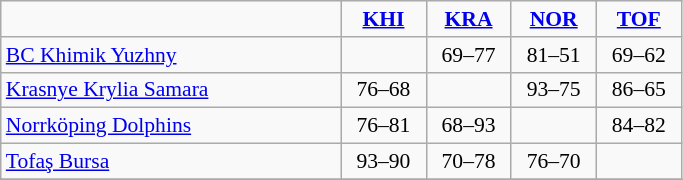<table class="wikitable" style="font-size: 90%; text-align: center">
<tr>
<td width=220></td>
<td width=50><strong><a href='#'>KHI</a></strong></td>
<td width=50><strong><a href='#'>KRA</a></strong></td>
<td width=50><strong><a href='#'>NOR</a></strong></td>
<td width=50><strong><a href='#'>TOF</a></strong></td>
</tr>
<tr>
<td align=left> <a href='#'>BC Khimik Yuzhny</a></td>
<td></td>
<td>69–77</td>
<td>81–51</td>
<td>69–62</td>
</tr>
<tr>
<td align=left> <a href='#'>Krasnye Krylia Samara</a></td>
<td>76–68</td>
<td></td>
<td>93–75</td>
<td>86–65</td>
</tr>
<tr>
<td align=left> <a href='#'>Norrköping Dolphins</a></td>
<td>76–81</td>
<td>68–93</td>
<td></td>
<td>84–82</td>
</tr>
<tr>
<td align=left> <a href='#'>Tofaş Bursa</a></td>
<td>93–90</td>
<td>70–78</td>
<td>76–70</td>
<td></td>
</tr>
<tr>
</tr>
</table>
